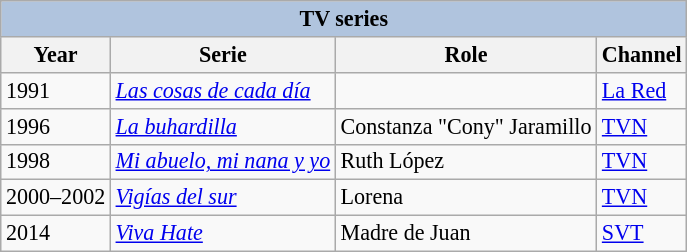<table class="wikitable" style="font-size: 92%;">
<tr>
<th colspan="4" style="background: LightSteelBlue;">TV series</th>
</tr>
<tr>
<th>Year</th>
<th>Serie</th>
<th>Role</th>
<th>Channel</th>
</tr>
<tr>
<td>1991</td>
<td><em><a href='#'>Las cosas de cada día</a></em></td>
<td></td>
<td><a href='#'>La Red</a></td>
</tr>
<tr>
<td>1996</td>
<td><em><a href='#'>La buhardilla</a></em></td>
<td>Constanza "Cony" Jaramillo</td>
<td><a href='#'>TVN</a></td>
</tr>
<tr>
<td>1998</td>
<td><em><a href='#'>Mi abuelo, mi nana y yo</a></em></td>
<td>Ruth López</td>
<td><a href='#'>TVN</a></td>
</tr>
<tr>
<td>2000–2002</td>
<td><em><a href='#'>Vigías del sur</a></em></td>
<td>Lorena</td>
<td><a href='#'>TVN</a></td>
</tr>
<tr>
<td>2014</td>
<td><em><a href='#'>Viva Hate</a></em></td>
<td>Madre de Juan</td>
<td><a href='#'>SVT</a></td>
</tr>
</table>
